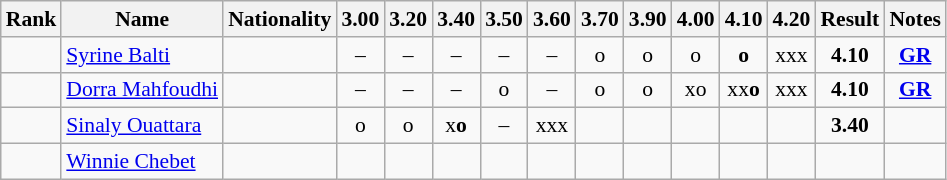<table class="wikitable sortable" style="text-align:center;font-size:90%">
<tr>
<th>Rank</th>
<th>Name</th>
<th>Nationality</th>
<th>3.00</th>
<th>3.20</th>
<th>3.40</th>
<th>3.50</th>
<th>3.60</th>
<th>3.70</th>
<th>3.90</th>
<th>4.00</th>
<th>4.10</th>
<th>4.20</th>
<th>Result</th>
<th>Notes</th>
</tr>
<tr>
<td></td>
<td align=left><a href='#'>Syrine Balti</a></td>
<td align=left></td>
<td>–</td>
<td>–</td>
<td>–</td>
<td>–</td>
<td>–</td>
<td>o</td>
<td>o</td>
<td>o</td>
<td><strong>o</strong></td>
<td>xxx</td>
<td><strong>4.10</strong></td>
<td><strong><a href='#'>GR</a></strong></td>
</tr>
<tr>
<td></td>
<td align=left><a href='#'>Dorra Mahfoudhi</a></td>
<td align=left></td>
<td>–</td>
<td>–</td>
<td>–</td>
<td>o</td>
<td>–</td>
<td>o</td>
<td>o</td>
<td>xo</td>
<td>xx<strong>o</strong></td>
<td>xxx</td>
<td><strong>4.10</strong></td>
<td><strong><a href='#'>GR</a></strong></td>
</tr>
<tr>
<td></td>
<td align=left><a href='#'>Sinaly Ouattara</a></td>
<td align=left></td>
<td>o</td>
<td>o</td>
<td>x<strong>o</strong></td>
<td>–</td>
<td>xxx</td>
<td></td>
<td></td>
<td></td>
<td></td>
<td></td>
<td><strong>3.40</strong></td>
<td></td>
</tr>
<tr>
<td></td>
<td align=left><a href='#'>Winnie Chebet</a></td>
<td align=left></td>
<td></td>
<td></td>
<td></td>
<td></td>
<td></td>
<td></td>
<td></td>
<td></td>
<td></td>
<td></td>
<td><strong></strong></td>
<td></td>
</tr>
</table>
